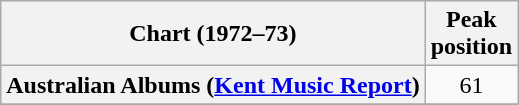<table class="wikitable sortable plainrowheaders" style="text-align:center">
<tr>
<th scope="col">Chart (1972–73)</th>
<th scope="col">Peak<br>position</th>
</tr>
<tr>
<th scope="row">Australian Albums (<a href='#'>Kent Music Report</a>)</th>
<td style="text-align:center">61</td>
</tr>
<tr>
</tr>
<tr>
</tr>
</table>
